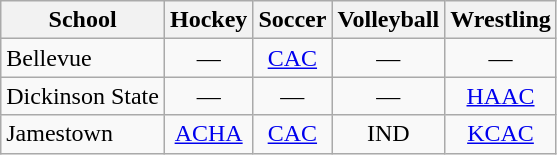<table class="wikitable" style="text-align:center">
<tr>
<th>School</th>
<th>Hockey</th>
<th>Soccer</th>
<th>Volleyball</th>
<th>Wrestling</th>
</tr>
<tr>
<td align=left>Bellevue</td>
<td>—</td>
<td><a href='#'>CAC</a></td>
<td>—</td>
<td>—</td>
</tr>
<tr>
<td align=left>Dickinson State</td>
<td>—</td>
<td>—</td>
<td>—</td>
<td><a href='#'>HAAC</a></td>
</tr>
<tr>
<td align=left>Jamestown</td>
<td><a href='#'>ACHA</a></td>
<td><a href='#'>CAC</a></td>
<td>IND</td>
<td><a href='#'>KCAC</a></td>
</tr>
</table>
